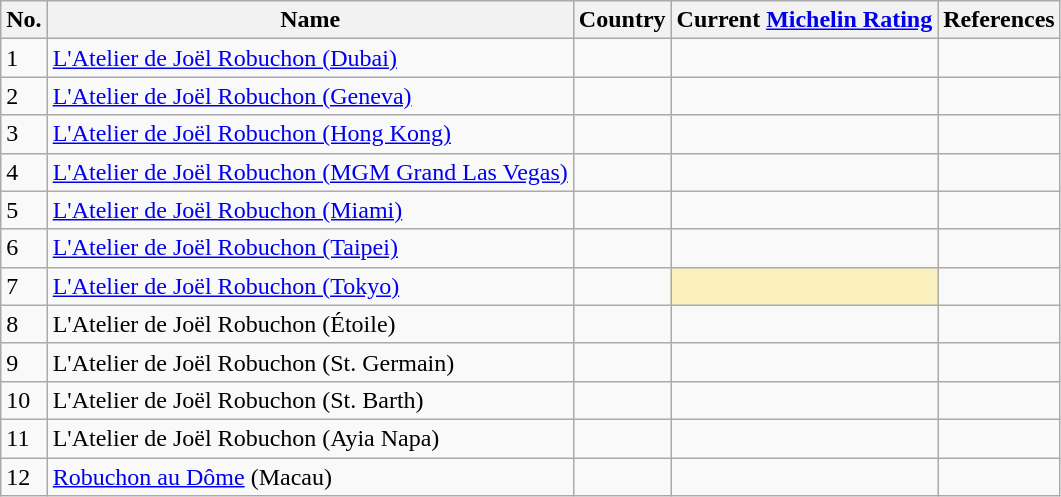<table class="wikitable">
<tr>
<th scope="col">No.</th>
<th scope="col">Name</th>
<th scope="col">Country</th>
<th scope="col">Current <a href='#'>Michelin Rating</a></th>
<th scope="col">References</th>
</tr>
<tr>
<td>1</td>
<td><a href='#'>L'Atelier de Joël Robuchon (Dubai)</a></td>
<td></td>
<td></td>
<td></td>
</tr>
<tr>
<td>2</td>
<td><a href='#'>L'Atelier de Joël Robuchon (Geneva)</a></td>
<td></td>
<td></td>
<td></td>
</tr>
<tr>
<td>3</td>
<td><a href='#'>L'Atelier de Joël Robuchon (Hong Kong)</a></td>
<td></td>
<td></td>
<td></td>
</tr>
<tr>
<td>4</td>
<td><a href='#'>L'Atelier de Joël Robuchon (MGM Grand Las Vegas)</a></td>
<td></td>
<td></td>
<td></td>
</tr>
<tr>
<td>5</td>
<td><a href='#'>L'Atelier de Joël Robuchon (Miami)</a></td>
<td></td>
<td></td>
<td></td>
</tr>
<tr>
<td>6</td>
<td><a href='#'>L'Atelier de Joël Robuchon (Taipei)</a></td>
<td></td>
<td></td>
<td></td>
</tr>
<tr>
<td>7</td>
<td><a href='#'>L'Atelier de Joël Robuchon (Tokyo)</a></td>
<td></td>
<th scope="row" style="background-color:#FAF0BE"></th>
<td></td>
</tr>
<tr>
<td>8</td>
<td>L'Atelier de Joël Robuchon (Étoile)</td>
<td></td>
<td></td>
<td></td>
</tr>
<tr>
<td>9</td>
<td>L'Atelier de Joël Robuchon (St. Germain)</td>
<td></td>
<td></td>
<td></td>
</tr>
<tr>
<td>10</td>
<td>L'Atelier de Joël Robuchon (St. Barth)</td>
<td></td>
<td></td>
<td></td>
</tr>
<tr>
<td>11</td>
<td>L'Atelier de Joël Robuchon (Ayia Napa)</td>
<td></td>
<td></td>
<td></td>
</tr>
<tr>
<td>12</td>
<td><a href='#'>Robuchon au Dôme</a> (Macau)</td>
<td></td>
<td></td>
<td></td>
</tr>
</table>
